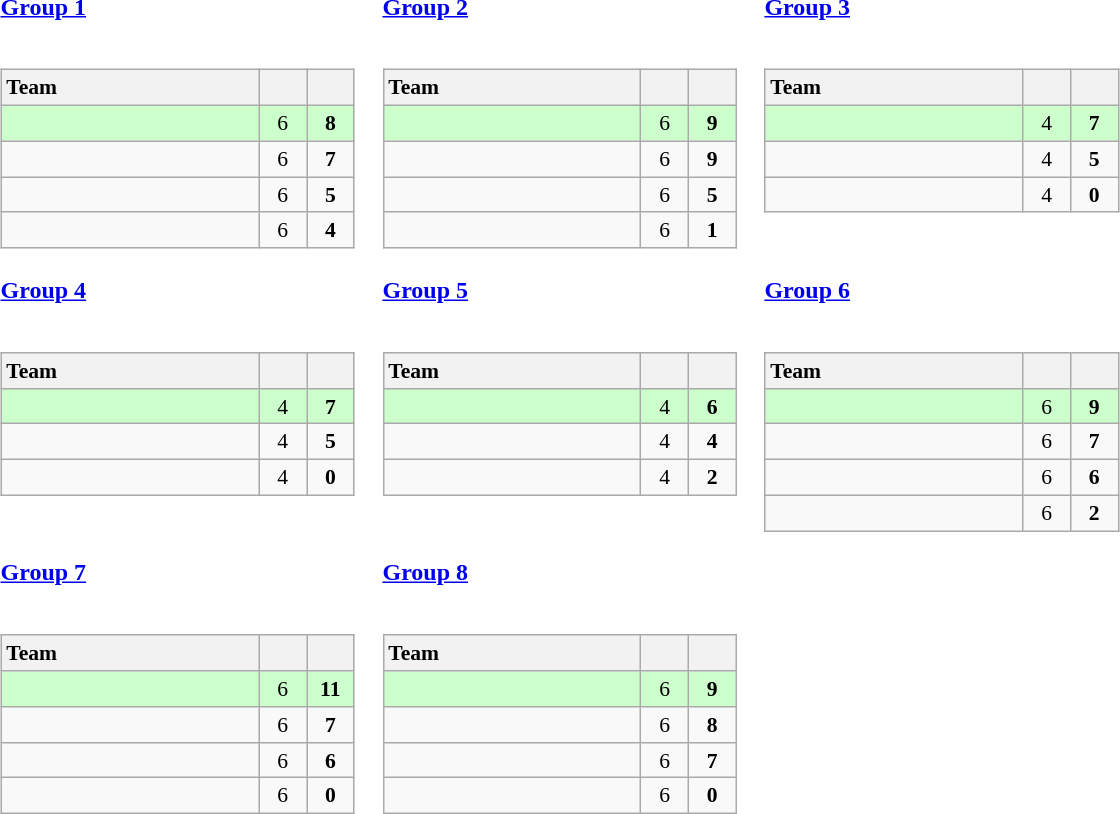<table>
<tr valign=top>
<td><strong><a href='#'>Group 1</a></strong><br><br><table class="wikitable" style="text-align: center; font-size: 90%;">
<tr>
<th width=165 style="text-align:left">Team</th>
<th width=25></th>
<th width=25></th>
</tr>
<tr bgcolor="#ccffcc">
<td align="left"></td>
<td>6</td>
<td><strong>8</strong></td>
</tr>
<tr>
<td align="left"></td>
<td>6</td>
<td><strong>7</strong></td>
</tr>
<tr>
<td align="left"></td>
<td>6</td>
<td><strong>5</strong></td>
</tr>
<tr>
<td align="left"></td>
<td>6</td>
<td><strong>4</strong></td>
</tr>
</table>
</td>
<td><strong><a href='#'>Group 2</a></strong><br><br><table class="wikitable" style="text-align: center; font-size: 90%;">
<tr>
<th width=165 style="text-align:left">Team</th>
<th width=25></th>
<th width=25></th>
</tr>
<tr bgcolor="#ccffcc">
<td align="left"></td>
<td>6</td>
<td><strong>9</strong></td>
</tr>
<tr>
<td align="left"></td>
<td>6</td>
<td><strong>9</strong></td>
</tr>
<tr>
<td align="left"></td>
<td>6</td>
<td><strong>5</strong></td>
</tr>
<tr>
<td align="left"></td>
<td>6</td>
<td><strong>1</strong></td>
</tr>
</table>
</td>
<td><strong><a href='#'>Group 3</a></strong><br><br><table class="wikitable" style="text-align: center; font-size: 90%;">
<tr>
<th width=165 style="text-align:left">Team</th>
<th width=25></th>
<th width=25></th>
</tr>
<tr bgcolor="#ccffcc">
<td align="left"></td>
<td>4</td>
<td><strong>7</strong></td>
</tr>
<tr>
<td align="left"></td>
<td>4</td>
<td><strong>5</strong></td>
</tr>
<tr>
<td align="left"></td>
<td>4</td>
<td><strong>0</strong></td>
</tr>
</table>
</td>
</tr>
<tr valign=top>
<td><strong><a href='#'>Group 4</a></strong><br><br><table class="wikitable" style="text-align: center; font-size: 90%;">
<tr>
<th width=165 style="text-align:left">Team</th>
<th width=25></th>
<th width=25></th>
</tr>
<tr bgcolor="#ccffcc">
<td align="left"></td>
<td>4</td>
<td><strong>7</strong></td>
</tr>
<tr>
<td align="left"></td>
<td>4</td>
<td><strong>5</strong></td>
</tr>
<tr>
<td align="left"></td>
<td>4</td>
<td><strong>0</strong></td>
</tr>
</table>
</td>
<td><strong><a href='#'>Group 5</a></strong><br><br><table class="wikitable" style="text-align: center; font-size: 90%;">
<tr>
<th width=165 style="text-align:left">Team</th>
<th width=25></th>
<th width=25></th>
</tr>
<tr bgcolor="#ccffcc">
<td align="left"></td>
<td>4</td>
<td><strong>6</strong></td>
</tr>
<tr>
<td align="left"></td>
<td>4</td>
<td><strong>4</strong></td>
</tr>
<tr>
<td align="left"></td>
<td>4</td>
<td><strong>2</strong></td>
</tr>
</table>
</td>
<td><strong><a href='#'>Group 6</a></strong><br><br><table class="wikitable" style="text-align: center; font-size: 90%;">
<tr>
<th width=165 style="text-align:left">Team</th>
<th width=25></th>
<th width=25></th>
</tr>
<tr bgcolor="#ccffcc">
<td align="left"></td>
<td>6</td>
<td><strong>9</strong></td>
</tr>
<tr>
<td align="left"></td>
<td>6</td>
<td><strong>7</strong></td>
</tr>
<tr>
<td align="left"></td>
<td>6</td>
<td><strong>6</strong></td>
</tr>
<tr>
<td align="left"></td>
<td>6</td>
<td><strong>2</strong></td>
</tr>
</table>
</td>
</tr>
<tr valign=top>
<td><strong><a href='#'>Group 7</a></strong><br><br><table class="wikitable" style="text-align: center; font-size: 90%;">
<tr>
<th width=165 style="text-align:left">Team</th>
<th width=25></th>
<th width=25></th>
</tr>
<tr bgcolor="#ccffcc">
<td align="left"></td>
<td>6</td>
<td><strong>11</strong></td>
</tr>
<tr>
<td align="left"></td>
<td>6</td>
<td><strong>7</strong></td>
</tr>
<tr>
<td align="left"></td>
<td>6</td>
<td><strong>6</strong></td>
</tr>
<tr>
<td align="left"></td>
<td>6</td>
<td><strong>0</strong></td>
</tr>
</table>
</td>
<td><strong><a href='#'>Group 8</a></strong><br><br><table class="wikitable" style="text-align: center; font-size: 90%;">
<tr>
<th width=165 style="text-align:left">Team</th>
<th width=25></th>
<th width=25></th>
</tr>
<tr bgcolor="#ccffcc">
<td align="left"></td>
<td>6</td>
<td><strong>9</strong></td>
</tr>
<tr>
<td align="left"></td>
<td>6</td>
<td><strong>8</strong></td>
</tr>
<tr>
<td align="left"></td>
<td>6</td>
<td><strong>7</strong></td>
</tr>
<tr>
<td align="left"></td>
<td>6</td>
<td><strong>0</strong></td>
</tr>
</table>
</td>
</tr>
</table>
